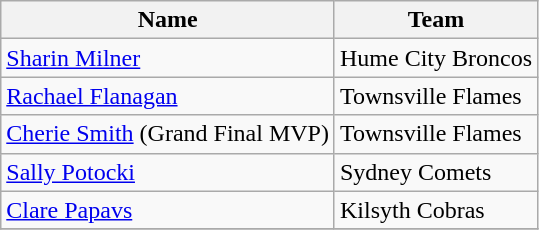<table class="wikitable">
<tr>
<th>Name</th>
<th>Team</th>
</tr>
<tr>
<td><a href='#'>Sharin Milner</a></td>
<td>Hume City Broncos</td>
</tr>
<tr>
<td><a href='#'>Rachael Flanagan</a></td>
<td>Townsville Flames</td>
</tr>
<tr>
<td><a href='#'>Cherie Smith</a> (Grand Final MVP)</td>
<td>Townsville Flames</td>
</tr>
<tr>
<td><a href='#'>Sally Potocki</a></td>
<td>Sydney Comets</td>
</tr>
<tr>
<td><a href='#'>Clare Papavs</a></td>
<td>Kilsyth Cobras</td>
</tr>
<tr>
</tr>
</table>
